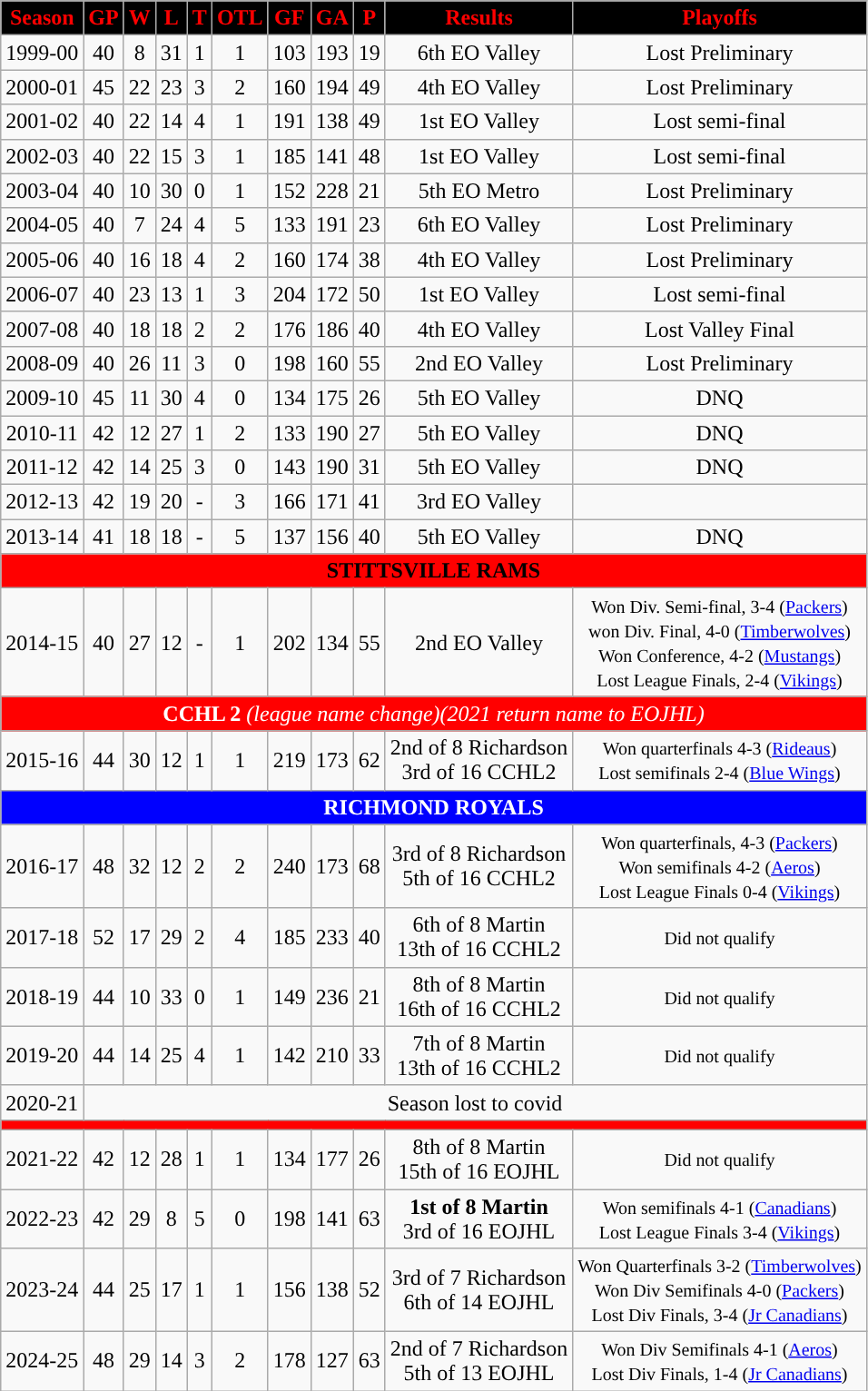<table class="wikitable">
<tr align="center" style="color: #FF0000 " bgcolor="#000000">
<td><strong>Season</strong></td>
<td><strong>GP</strong></td>
<td><strong>W</strong></td>
<td><strong>L</strong></td>
<td><strong>T</strong></td>
<td><strong>OTL</strong></td>
<td><strong>GF</strong></td>
<td><strong>GA</strong></td>
<td><strong>P</strong></td>
<td><strong>Results</strong></td>
<td><strong>Playoffs</strong></td>
</tr>
<tr align="center">
<td>1999-00</td>
<td>40</td>
<td>8</td>
<td>31</td>
<td>1</td>
<td>1</td>
<td>103</td>
<td>193</td>
<td>19</td>
<td>6th EO Valley</td>
<td>Lost Preliminary</td>
</tr>
<tr align="center">
<td>2000-01</td>
<td>45</td>
<td>22</td>
<td>23</td>
<td>3</td>
<td>2</td>
<td>160</td>
<td>194</td>
<td>49</td>
<td>4th EO Valley</td>
<td>Lost Preliminary</td>
</tr>
<tr align="center">
<td>2001-02</td>
<td>40</td>
<td>22</td>
<td>14</td>
<td>4</td>
<td>1</td>
<td>191</td>
<td>138</td>
<td>49</td>
<td>1st EO Valley</td>
<td>Lost semi-final</td>
</tr>
<tr align="center">
<td>2002-03</td>
<td>40</td>
<td>22</td>
<td>15</td>
<td>3</td>
<td>1</td>
<td>185</td>
<td>141</td>
<td>48</td>
<td>1st EO Valley</td>
<td>Lost semi-final</td>
</tr>
<tr align="center">
<td>2003-04</td>
<td>40</td>
<td>10</td>
<td>30</td>
<td>0</td>
<td>1</td>
<td>152</td>
<td>228</td>
<td>21</td>
<td>5th EO Metro</td>
<td>Lost Preliminary</td>
</tr>
<tr align="center">
<td>2004-05</td>
<td>40</td>
<td>7</td>
<td>24</td>
<td>4</td>
<td>5</td>
<td>133</td>
<td>191</td>
<td>23</td>
<td>6th EO Valley</td>
<td>Lost Preliminary</td>
</tr>
<tr align="center">
<td>2005-06</td>
<td>40</td>
<td>16</td>
<td>18</td>
<td>4</td>
<td>2</td>
<td>160</td>
<td>174</td>
<td>38</td>
<td>4th EO Valley</td>
<td>Lost Preliminary</td>
</tr>
<tr align="center">
<td>2006-07</td>
<td>40</td>
<td>23</td>
<td>13</td>
<td>1</td>
<td>3</td>
<td>204</td>
<td>172</td>
<td>50</td>
<td>1st EO Valley</td>
<td>Lost semi-final</td>
</tr>
<tr align="center">
<td>2007-08</td>
<td>40</td>
<td>18</td>
<td>18</td>
<td>2</td>
<td>2</td>
<td>176</td>
<td>186</td>
<td>40</td>
<td>4th EO Valley</td>
<td>Lost Valley Final</td>
</tr>
<tr align="center">
<td>2008-09</td>
<td>40</td>
<td>26</td>
<td>11</td>
<td>3</td>
<td>0</td>
<td>198</td>
<td>160</td>
<td>55</td>
<td>2nd EO Valley</td>
<td>Lost Preliminary</td>
</tr>
<tr align="center">
<td>2009-10</td>
<td>45</td>
<td>11</td>
<td>30</td>
<td>4</td>
<td>0</td>
<td>134</td>
<td>175</td>
<td>26</td>
<td>5th EO Valley</td>
<td>DNQ</td>
</tr>
<tr align="center">
<td>2010-11</td>
<td>42</td>
<td>12</td>
<td>27</td>
<td>1</td>
<td>2</td>
<td>133</td>
<td>190</td>
<td>27</td>
<td>5th EO Valley</td>
<td>DNQ</td>
</tr>
<tr align="center">
<td>2011-12</td>
<td>42</td>
<td>14</td>
<td>25</td>
<td>3</td>
<td>0</td>
<td>143</td>
<td>190</td>
<td>31</td>
<td>5th EO Valley</td>
<td>DNQ</td>
</tr>
<tr align="center">
<td>2012-13</td>
<td>42</td>
<td>19</td>
<td>20</td>
<td>-</td>
<td>3</td>
<td>166</td>
<td>171</td>
<td>41</td>
<td>3rd EO Valley</td>
<td></td>
</tr>
<tr align="center">
<td>2013-14</td>
<td>41</td>
<td>18</td>
<td>18</td>
<td>-</td>
<td>5</td>
<td>137</td>
<td>156</td>
<td>40</td>
<td>5th EO Valley</td>
<td>DNQ</td>
</tr>
<tr align="center"  style="color: black"  bgcolor=red>
<td colspan=11><strong>STITTSVILLE RAMS</strong></td>
</tr>
<tr align="center">
<td>2014-15</td>
<td>40</td>
<td>27</td>
<td>12</td>
<td>-</td>
<td>1</td>
<td>202</td>
<td>134</td>
<td>55</td>
<td>2nd EO Valley</td>
<td><small>Won Div. Semi-final, 3-4 (<a href='#'>Packers</a>)<br>won Div. Final, 4-0 (<a href='#'>Timberwolves</a>)<br>Won Conference, 4-2 (<a href='#'>Mustangs</a>)<br>Lost League Finals, 2-4 (<a href='#'>Vikings</a>)</small></td>
</tr>
<tr align="center" bgcolor=red style="color: white">
<td colspan="12"><strong>CCHL 2</strong>  <em>(league name change)(2021 return name to EOJHL)</em></td>
</tr>
<tr align="center">
<td>2015-16</td>
<td>44</td>
<td>30</td>
<td>12</td>
<td>1</td>
<td>1</td>
<td>219</td>
<td>173</td>
<td>62</td>
<td>2nd of 8 Richardson<br>3rd of 16 CCHL2</td>
<td><small>Won quarterfinals 4-3 (<a href='#'>Rideaus</a>)<br>Lost semifinals 2-4 (<a href='#'>Blue Wings</a>)</small></td>
</tr>
<tr align="center"  style="color: white"  bgcolor=blue>
<td colspan=11><strong>RICHMOND ROYALS</strong></td>
</tr>
<tr align="center">
<td>2016-17</td>
<td>48</td>
<td>32</td>
<td>12</td>
<td>2</td>
<td>2</td>
<td>240</td>
<td>173</td>
<td>68</td>
<td>3rd of 8 Richardson<br>5th of 16 CCHL2</td>
<td><small>Won quarterfinals, 4-3 (<a href='#'>Packers</a>)<br>Won semifinals 4-2 (<a href='#'>Aeros</a>)<br>Lost League Finals 0-4 (<a href='#'>Vikings</a>)</small></td>
</tr>
<tr align="center">
<td>2017-18</td>
<td>52</td>
<td>17</td>
<td>29</td>
<td>2</td>
<td>4</td>
<td>185</td>
<td>233</td>
<td>40</td>
<td>6th of 8 Martin<br>13th of 16 CCHL2</td>
<td><small>Did not qualify</small></td>
</tr>
<tr align="center">
<td>2018-19</td>
<td>44</td>
<td>10</td>
<td>33</td>
<td>0</td>
<td>1</td>
<td>149</td>
<td>236</td>
<td>21</td>
<td>8th of 8 Martin<br>16th of 16 CCHL2</td>
<td><small>Did not qualify</small></td>
</tr>
<tr align="center">
<td>2019-20</td>
<td>44</td>
<td>14</td>
<td>25</td>
<td>4</td>
<td>1</td>
<td>142</td>
<td>210</td>
<td>33</td>
<td>7th of 8 Martin<br>13th of 16 CCHL2</td>
<td><small>Did not qualify</small></td>
</tr>
<tr align="center">
<td>2020-21</td>
<td colspan="10">Season lost to covid</td>
</tr>
<tr align="center" bgcolor=red style="color: white">
<td colspan="12"></td>
</tr>
<tr align="center">
<td>2021-22</td>
<td>42</td>
<td>12</td>
<td>28</td>
<td>1</td>
<td>1</td>
<td>134</td>
<td>177</td>
<td>26</td>
<td>8th of 8 Martin<br>15th of 16 EOJHL</td>
<td><small>Did not qualify</small></td>
</tr>
<tr align="center">
<td>2022-23</td>
<td>42</td>
<td>29</td>
<td>8</td>
<td>5</td>
<td>0</td>
<td>198</td>
<td>141</td>
<td>63</td>
<td><strong>1st of 8 Martin</strong><br>3rd of 16 EOJHL</td>
<td><small>Won semifinals 4-1 (<a href='#'>Canadians</a>)<br>Lost League Finals 3-4 (<a href='#'>Vikings</a>)</small></td>
</tr>
<tr align="center">
<td>2023-24</td>
<td>44</td>
<td>25</td>
<td>17</td>
<td>1</td>
<td>1</td>
<td>156</td>
<td>138</td>
<td>52</td>
<td>3rd of 7 Richardson<br>6th of 14 EOJHL</td>
<td><small>Won Quarterfinals 3-2 (<a href='#'>Timberwolves</a>)<br>Won Div Semifinals 4-0 (<a href='#'>Packers</a>)<br>Lost Div Finals, 3-4 (<a href='#'>Jr Canadians</a>)</small></td>
</tr>
<tr align="center">
<td>2024-25</td>
<td>48</td>
<td>29</td>
<td>14</td>
<td>3</td>
<td>2</td>
<td>178</td>
<td>127</td>
<td>63</td>
<td>2nd of 7 Richardson<br>5th of 13 EOJHL</td>
<td><small>Won Div Semifinals 4-1 (<a href='#'>Aeros</a>)<br>Lost Div Finals, 1-4 (<a href='#'>Jr Canadians</a>)</small></td>
</tr>
</table>
